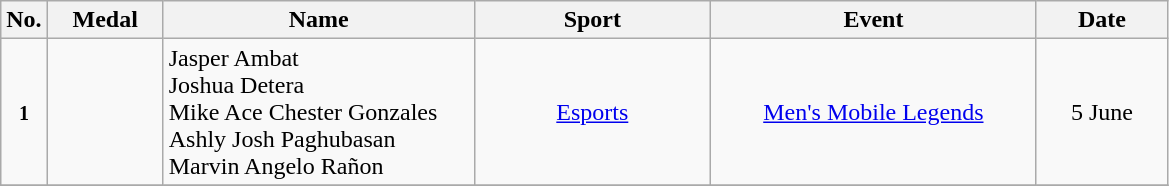<table class="wikitable sortable" style="font-size:100%; text-align:center">
<tr>
<th width="10">No.</th>
<th width="70">Medal</th>
<th width="200">Name</th>
<th width="150">Sport</th>
<th width="210">Event</th>
<th width="80">Date</th>
</tr>
<tr>
<td><small><strong>1</strong></small></td>
<td></td>
<td align=left>Jasper Ambat<br>Joshua Detera<br>Mike Ace Chester Gonzales<br>Ashly Josh Paghubasan<br>Marvin Angelo Rañon</td>
<td> <a href='#'>Esports</a></td>
<td><a href='#'>Men's Mobile Legends</a></td>
<td>5 June</td>
</tr>
<tr>
</tr>
</table>
